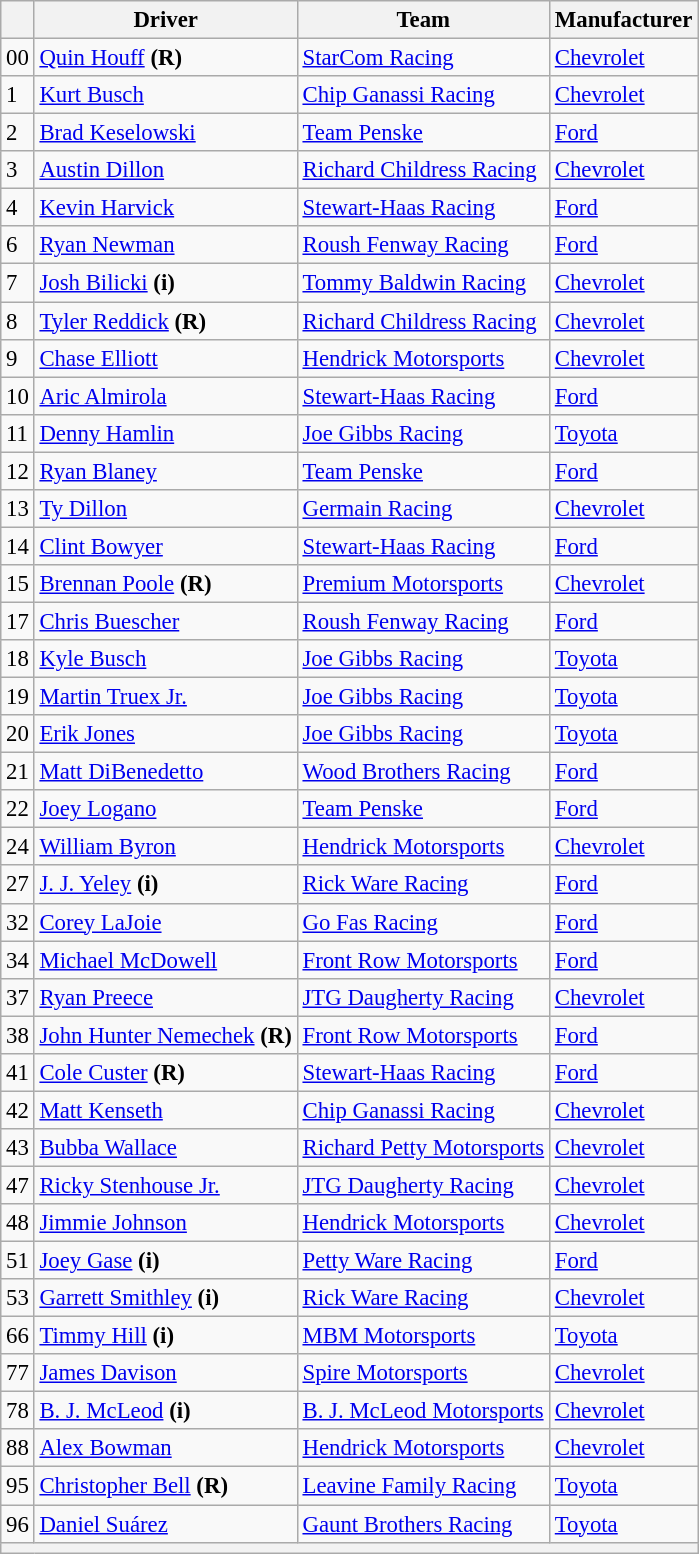<table class="wikitable" style="font-size:95%">
<tr>
<th></th>
<th>Driver</th>
<th>Team</th>
<th>Manufacturer</th>
</tr>
<tr>
<td>00</td>
<td><a href='#'>Quin Houff</a> <strong>(R)</strong></td>
<td><a href='#'>StarCom Racing</a></td>
<td><a href='#'>Chevrolet</a></td>
</tr>
<tr>
<td>1</td>
<td><a href='#'>Kurt Busch</a></td>
<td><a href='#'>Chip Ganassi Racing</a></td>
<td><a href='#'>Chevrolet</a></td>
</tr>
<tr>
<td>2</td>
<td><a href='#'>Brad Keselowski</a></td>
<td><a href='#'>Team Penske</a></td>
<td><a href='#'>Ford</a></td>
</tr>
<tr>
<td>3</td>
<td><a href='#'>Austin Dillon</a></td>
<td><a href='#'>Richard Childress Racing</a></td>
<td><a href='#'>Chevrolet</a></td>
</tr>
<tr>
<td>4</td>
<td><a href='#'>Kevin Harvick</a></td>
<td><a href='#'>Stewart-Haas Racing</a></td>
<td><a href='#'>Ford</a></td>
</tr>
<tr>
<td>6</td>
<td><a href='#'>Ryan Newman</a></td>
<td><a href='#'>Roush Fenway Racing</a></td>
<td><a href='#'>Ford</a></td>
</tr>
<tr>
<td>7</td>
<td><a href='#'>Josh Bilicki</a> <strong>(i)</strong></td>
<td><a href='#'>Tommy Baldwin Racing</a></td>
<td><a href='#'>Chevrolet</a></td>
</tr>
<tr>
<td>8</td>
<td><a href='#'>Tyler Reddick</a> <strong>(R)</strong></td>
<td><a href='#'>Richard Childress Racing</a></td>
<td><a href='#'>Chevrolet</a></td>
</tr>
<tr>
<td>9</td>
<td><a href='#'>Chase Elliott</a></td>
<td><a href='#'>Hendrick Motorsports</a></td>
<td><a href='#'>Chevrolet</a></td>
</tr>
<tr>
<td>10</td>
<td><a href='#'>Aric Almirola</a></td>
<td><a href='#'>Stewart-Haas Racing</a></td>
<td><a href='#'>Ford</a></td>
</tr>
<tr>
<td>11</td>
<td><a href='#'>Denny Hamlin</a></td>
<td><a href='#'>Joe Gibbs Racing</a></td>
<td><a href='#'>Toyota</a></td>
</tr>
<tr>
<td>12</td>
<td><a href='#'>Ryan Blaney</a></td>
<td><a href='#'>Team Penske</a></td>
<td><a href='#'>Ford</a></td>
</tr>
<tr>
<td>13</td>
<td><a href='#'>Ty Dillon</a></td>
<td><a href='#'>Germain Racing</a></td>
<td><a href='#'>Chevrolet</a></td>
</tr>
<tr>
<td>14</td>
<td><a href='#'>Clint Bowyer</a></td>
<td><a href='#'>Stewart-Haas Racing</a></td>
<td><a href='#'>Ford</a></td>
</tr>
<tr>
<td>15</td>
<td><a href='#'>Brennan Poole</a> <strong>(R)</strong></td>
<td><a href='#'>Premium Motorsports</a></td>
<td><a href='#'>Chevrolet</a></td>
</tr>
<tr>
<td>17</td>
<td><a href='#'>Chris Buescher</a></td>
<td><a href='#'>Roush Fenway Racing</a></td>
<td><a href='#'>Ford</a></td>
</tr>
<tr>
<td>18</td>
<td><a href='#'>Kyle Busch</a></td>
<td><a href='#'>Joe Gibbs Racing</a></td>
<td><a href='#'>Toyota</a></td>
</tr>
<tr>
<td>19</td>
<td><a href='#'>Martin Truex Jr.</a></td>
<td><a href='#'>Joe Gibbs Racing</a></td>
<td><a href='#'>Toyota</a></td>
</tr>
<tr>
<td>20</td>
<td><a href='#'>Erik Jones</a></td>
<td><a href='#'>Joe Gibbs Racing</a></td>
<td><a href='#'>Toyota</a></td>
</tr>
<tr>
<td>21</td>
<td><a href='#'>Matt DiBenedetto</a></td>
<td><a href='#'>Wood Brothers Racing</a></td>
<td><a href='#'>Ford</a></td>
</tr>
<tr>
<td>22</td>
<td><a href='#'>Joey Logano</a></td>
<td><a href='#'>Team Penske</a></td>
<td><a href='#'>Ford</a></td>
</tr>
<tr>
<td>24</td>
<td><a href='#'>William Byron</a></td>
<td><a href='#'>Hendrick Motorsports</a></td>
<td><a href='#'>Chevrolet</a></td>
</tr>
<tr>
<td>27</td>
<td><a href='#'>J. J. Yeley</a> <strong>(i)</strong></td>
<td><a href='#'>Rick Ware Racing</a></td>
<td><a href='#'>Ford</a></td>
</tr>
<tr>
<td>32</td>
<td><a href='#'>Corey LaJoie</a></td>
<td><a href='#'>Go Fas Racing</a></td>
<td><a href='#'>Ford</a></td>
</tr>
<tr>
<td>34</td>
<td><a href='#'>Michael McDowell</a></td>
<td><a href='#'>Front Row Motorsports</a></td>
<td><a href='#'>Ford</a></td>
</tr>
<tr>
<td>37</td>
<td><a href='#'>Ryan Preece</a></td>
<td><a href='#'>JTG Daugherty Racing</a></td>
<td><a href='#'>Chevrolet</a></td>
</tr>
<tr>
<td>38</td>
<td><a href='#'>John Hunter Nemechek</a> <strong>(R)</strong></td>
<td><a href='#'>Front Row Motorsports</a></td>
<td><a href='#'>Ford</a></td>
</tr>
<tr>
<td>41</td>
<td><a href='#'>Cole Custer</a> <strong>(R)</strong></td>
<td><a href='#'>Stewart-Haas Racing</a></td>
<td><a href='#'>Ford</a></td>
</tr>
<tr>
<td>42</td>
<td><a href='#'>Matt Kenseth</a></td>
<td><a href='#'>Chip Ganassi Racing</a></td>
<td><a href='#'>Chevrolet</a></td>
</tr>
<tr>
<td>43</td>
<td><a href='#'>Bubba Wallace</a></td>
<td><a href='#'>Richard Petty Motorsports</a></td>
<td><a href='#'>Chevrolet</a></td>
</tr>
<tr>
<td>47</td>
<td><a href='#'>Ricky Stenhouse Jr.</a></td>
<td><a href='#'>JTG Daugherty Racing</a></td>
<td><a href='#'>Chevrolet</a></td>
</tr>
<tr>
<td>48</td>
<td><a href='#'>Jimmie Johnson</a></td>
<td><a href='#'>Hendrick Motorsports</a></td>
<td><a href='#'>Chevrolet</a></td>
</tr>
<tr>
<td>51</td>
<td><a href='#'>Joey Gase</a> <strong>(i)</strong></td>
<td><a href='#'>Petty Ware Racing</a></td>
<td><a href='#'>Ford</a></td>
</tr>
<tr>
<td>53</td>
<td><a href='#'>Garrett Smithley</a> <strong>(i)</strong></td>
<td><a href='#'>Rick Ware Racing</a></td>
<td><a href='#'>Chevrolet</a></td>
</tr>
<tr>
<td>66</td>
<td><a href='#'>Timmy Hill</a> <strong>(i)</strong></td>
<td><a href='#'>MBM Motorsports</a></td>
<td><a href='#'>Toyota</a></td>
</tr>
<tr>
<td>77</td>
<td><a href='#'>James Davison</a></td>
<td><a href='#'>Spire Motorsports</a></td>
<td><a href='#'>Chevrolet</a></td>
</tr>
<tr>
<td>78</td>
<td><a href='#'>B. J. McLeod</a> <strong>(i)</strong></td>
<td><a href='#'>B. J. McLeod Motorsports</a></td>
<td><a href='#'>Chevrolet</a></td>
</tr>
<tr>
<td>88</td>
<td><a href='#'>Alex Bowman</a></td>
<td><a href='#'>Hendrick Motorsports</a></td>
<td><a href='#'>Chevrolet</a></td>
</tr>
<tr>
<td>95</td>
<td><a href='#'>Christopher Bell</a> <strong>(R)</strong></td>
<td><a href='#'>Leavine Family Racing</a></td>
<td><a href='#'>Toyota</a></td>
</tr>
<tr>
<td>96</td>
<td><a href='#'>Daniel Suárez</a></td>
<td><a href='#'>Gaunt Brothers Racing</a></td>
<td><a href='#'>Toyota</a></td>
</tr>
<tr>
<th colspan="4"></th>
</tr>
</table>
